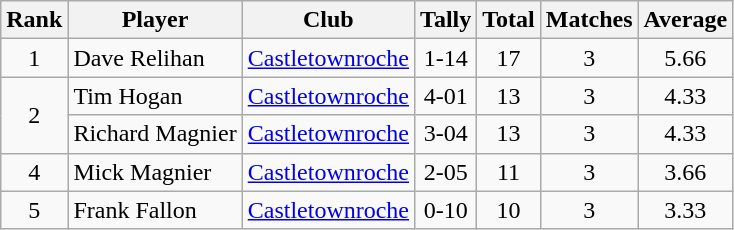<table class="wikitable">
<tr>
<th>Rank</th>
<th>Player</th>
<th>Club</th>
<th>Tally</th>
<th>Total</th>
<th>Matches</th>
<th>Average</th>
</tr>
<tr>
<td rowspan="1" style="text-align:center;">1</td>
<td>Dave Relihan</td>
<td><a href='#'>Castletownroche</a></td>
<td align=center>1-14</td>
<td align=center>17</td>
<td align=center>3</td>
<td align=center>5.66</td>
</tr>
<tr>
<td rowspan="2" style="text-align:center;">2</td>
<td>Tim Hogan</td>
<td><a href='#'>Castletownroche</a></td>
<td align=center>4-01</td>
<td align=center>13</td>
<td align=center>3</td>
<td align=center>4.33</td>
</tr>
<tr>
<td>Richard Magnier</td>
<td><a href='#'>Castletownroche</a></td>
<td align=center>3-04</td>
<td align=center>13</td>
<td align=center>3</td>
<td align=center>4.33</td>
</tr>
<tr>
<td rowspan="1" style="text-align:center;">4</td>
<td>Mick Magnier</td>
<td><a href='#'>Castletownroche</a></td>
<td align=center>2-05</td>
<td align=center>11</td>
<td align=center>3</td>
<td align=center>3.66</td>
</tr>
<tr>
<td rowspan="1" style="text-align:center;">5</td>
<td>Frank Fallon</td>
<td><a href='#'>Castletownroche</a></td>
<td align=center>0-10</td>
<td align=center>10</td>
<td align=center>3</td>
<td align=center>3.33</td>
</tr>
</table>
